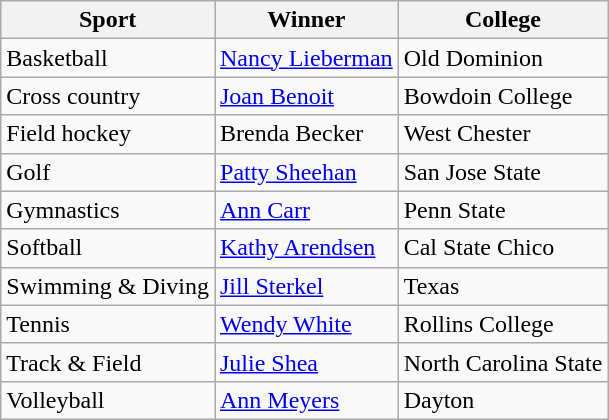<table class="wikitable">
<tr>
<th>Sport</th>
<th>Winner</th>
<th>College</th>
</tr>
<tr>
<td>Basketball</td>
<td><a href='#'>Nancy Lieberman</a></td>
<td>Old Dominion</td>
</tr>
<tr>
<td>Cross country</td>
<td><a href='#'>Joan Benoit</a></td>
<td>Bowdoin College</td>
</tr>
<tr>
<td>Field hockey</td>
<td>Brenda Becker</td>
<td>West Chester</td>
</tr>
<tr>
<td>Golf</td>
<td><a href='#'>Patty Sheehan</a></td>
<td>San Jose State</td>
</tr>
<tr>
<td>Gymnastics</td>
<td><a href='#'>Ann Carr</a></td>
<td>Penn State</td>
</tr>
<tr>
<td>Softball</td>
<td><a href='#'>Kathy Arendsen</a></td>
<td>Cal State Chico</td>
</tr>
<tr>
<td>Swimming & Diving</td>
<td><a href='#'>Jill Sterkel</a></td>
<td>Texas</td>
</tr>
<tr>
<td>Tennis</td>
<td><a href='#'>Wendy White</a></td>
<td>Rollins College</td>
</tr>
<tr>
<td>Track & Field</td>
<td><a href='#'>Julie Shea</a></td>
<td>North Carolina State</td>
</tr>
<tr>
<td>Volleyball</td>
<td><a href='#'>Ann Meyers</a></td>
<td>Dayton</td>
</tr>
</table>
